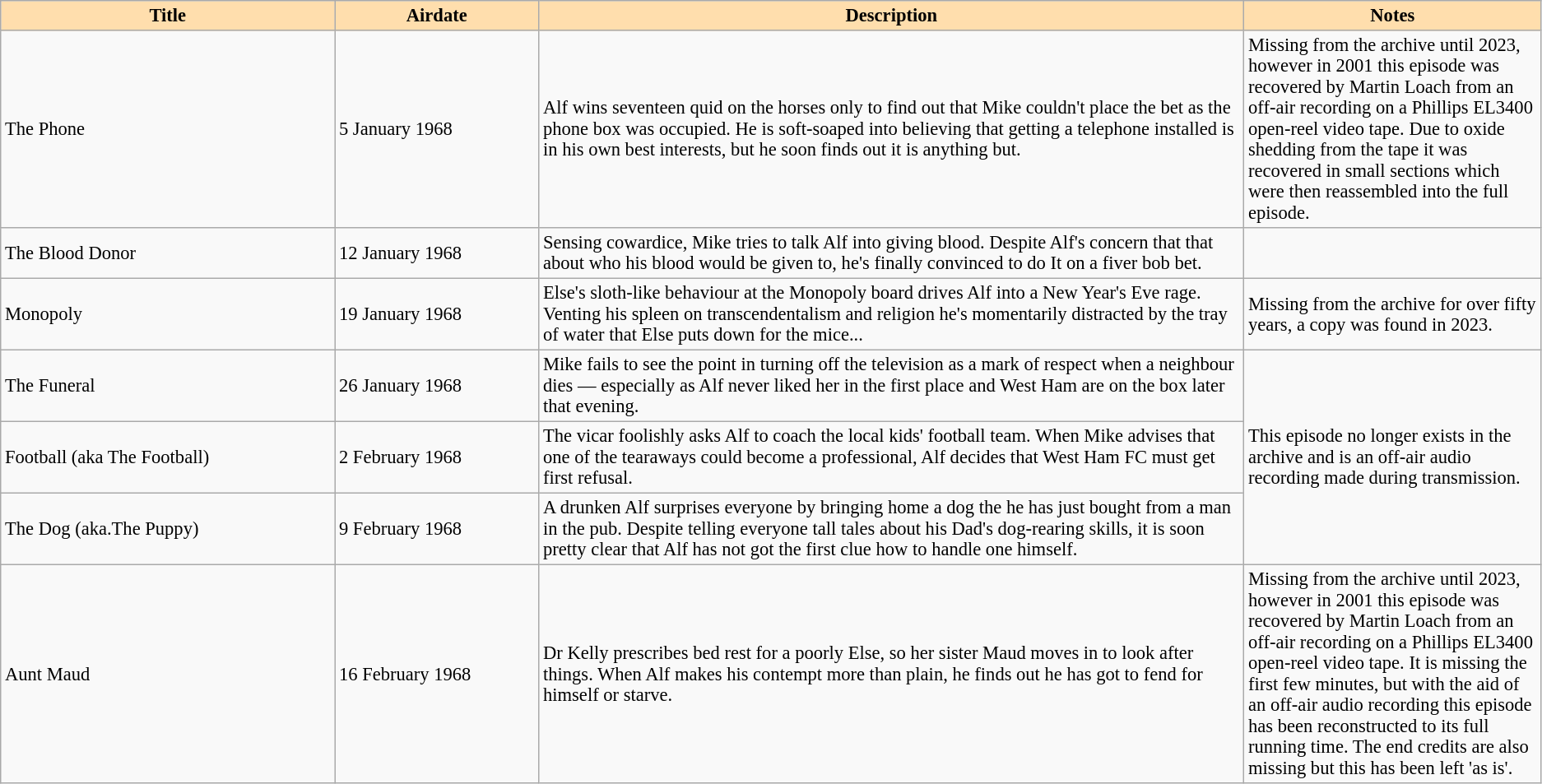<table class="wikitable" border=1 style="font-size: 94%">
<tr>
<th style="background:#ffdead" width=18%>Title</th>
<th style="background:#ffdead" width=11%>Airdate</th>
<th style="background:#ffdead" width=38%>Description</th>
<th style="background:#ffdead" width=16%>Notes</th>
</tr>
<tr>
<td>The Phone</td>
<td>5 January 1968</td>
<td>Alf wins seventeen quid on the horses only to find out that Mike couldn't place the bet as the phone box was occupied. He is soft-soaped into believing that getting a telephone installed is in his own best interests, but he soon finds out it is anything but.</td>
<td>Missing from the archive until 2023, however in 2001 this episode was recovered by Martin Loach from an off-air recording on a Phillips EL3400 open-reel video tape. Due to oxide shedding from the tape it was recovered in small sections which were then reassembled into the full episode.</td>
</tr>
<tr>
<td>The Blood Donor</td>
<td>12 January 1968</td>
<td>Sensing cowardice, Mike tries to talk Alf into giving blood. Despite Alf's concern that that about who his blood would be given to, he's finally convinced to do It on a fiver bob bet.</td>
<td></td>
</tr>
<tr>
<td>Monopoly</td>
<td>19 January 1968</td>
<td>Else's sloth-like behaviour at the Monopoly board drives Alf into a New Year's Eve rage. Venting his spleen on transcendentalism and religion he's momentarily distracted by the tray of water that Else puts down for the mice...</td>
<td>Missing from the archive for over fifty years, a copy was found in 2023.</td>
</tr>
<tr>
<td>The Funeral</td>
<td>26 January 1968</td>
<td>Mike fails to see the point in turning off the television as a mark of respect when a neighbour dies — especially as Alf never liked her in the first place and West Ham are on the box later that evening.</td>
<td rowspan="3">This episode no longer exists in the archive and is an off-air audio recording made during transmission.</td>
</tr>
<tr>
<td>Football (aka The Football)</td>
<td>2 February 1968</td>
<td>The vicar foolishly asks Alf to coach the local kids' football team. When Mike advises that one of the tearaways could become a professional, Alf decides that West Ham FC must get first refusal.</td>
</tr>
<tr>
<td>The Dog (aka.The Puppy)</td>
<td>9 February 1968</td>
<td>A drunken Alf surprises everyone by bringing home a dog the he has just bought from a man in the pub. Despite telling everyone tall tales about his Dad's dog-rearing skills, it is soon pretty clear that Alf has not got the first clue how to handle one himself.</td>
</tr>
<tr>
<td>Aunt Maud</td>
<td>16 February 1968</td>
<td>Dr Kelly prescribes bed rest for a poorly Else, so her sister Maud moves in to look after things. When Alf makes his contempt more than plain, he finds out he has got to fend for himself or starve.</td>
<td>Missing from the archive until 2023, however in 2001 this episode was recovered by Martin Loach from an off-air recording on a Phillips EL3400 open-reel video tape. It is missing the first few minutes, but with the aid of an off-air audio recording this episode has been reconstructed to its full running time. The end credits are also missing but this has been left 'as is'.</td>
</tr>
</table>
